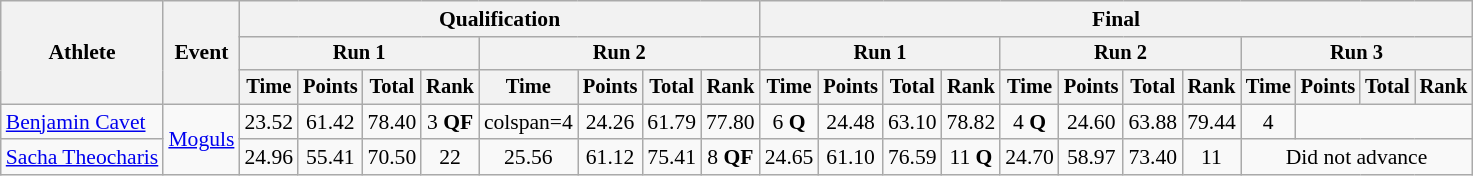<table class=wikitable style=font-size:90%;text-align:center>
<tr>
<th rowspan=3>Athlete</th>
<th rowspan=3>Event</th>
<th colspan=8>Qualification</th>
<th colspan=12>Final</th>
</tr>
<tr style=font-size:95%>
<th colspan=4>Run 1</th>
<th colspan=4>Run 2</th>
<th colspan=4>Run 1</th>
<th colspan=4>Run 2</th>
<th colspan=4>Run 3</th>
</tr>
<tr style=font-size:95%>
<th>Time</th>
<th>Points</th>
<th>Total</th>
<th>Rank</th>
<th>Time</th>
<th>Points</th>
<th>Total</th>
<th>Rank</th>
<th>Time</th>
<th>Points</th>
<th>Total</th>
<th>Rank</th>
<th>Time</th>
<th>Points</th>
<th>Total</th>
<th>Rank</th>
<th>Time</th>
<th>Points</th>
<th>Total</th>
<th>Rank</th>
</tr>
<tr>
<td align=left><a href='#'>Benjamin Cavet</a></td>
<td align=left rowspan=2><a href='#'>Moguls</a></td>
<td>23.52</td>
<td>61.42</td>
<td>78.40</td>
<td>3 <strong>QF</strong></td>
<td>colspan=4 </td>
<td>24.26</td>
<td>61.79</td>
<td>77.80</td>
<td>6 <strong>Q</strong></td>
<td>24.48</td>
<td>63.10</td>
<td>78.82</td>
<td>4 <strong>Q</strong></td>
<td>24.60</td>
<td>63.88</td>
<td>79.44</td>
<td>4</td>
</tr>
<tr>
<td align=left><a href='#'>Sacha Theocharis</a></td>
<td>24.96</td>
<td>55.41</td>
<td>70.50</td>
<td>22</td>
<td>25.56</td>
<td>61.12</td>
<td>75.41</td>
<td>8 <strong>QF</strong></td>
<td>24.65</td>
<td>61.10</td>
<td>76.59</td>
<td>11 <strong>Q</strong></td>
<td>24.70</td>
<td>58.97</td>
<td>73.40</td>
<td>11</td>
<td colspan=4>Did not advance</td>
</tr>
</table>
